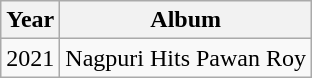<table class="wikitable sortable">
<tr>
<th scope="col">Year</th>
<th scope="col">Album</th>
</tr>
<tr>
<td>2021</td>
<td>Nagpuri Hits Pawan Roy</td>
</tr>
</table>
